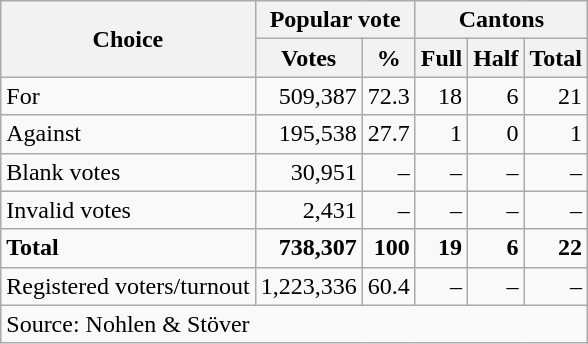<table class=wikitable style=text-align:right>
<tr>
<th rowspan=2>Choice</th>
<th colspan=2>Popular vote</th>
<th colspan=3>Cantons</th>
</tr>
<tr>
<th>Votes</th>
<th>%</th>
<th>Full</th>
<th>Half</th>
<th>Total</th>
</tr>
<tr>
<td align=left>For</td>
<td>509,387</td>
<td>72.3</td>
<td>18</td>
<td>6</td>
<td>21</td>
</tr>
<tr>
<td align=left>Against</td>
<td>195,538</td>
<td>27.7</td>
<td>1</td>
<td>0</td>
<td>1</td>
</tr>
<tr>
<td align=left>Blank votes</td>
<td>30,951</td>
<td>–</td>
<td>–</td>
<td>–</td>
<td>–</td>
</tr>
<tr>
<td align=left>Invalid votes</td>
<td>2,431</td>
<td>–</td>
<td>–</td>
<td>–</td>
<td>–</td>
</tr>
<tr>
<td align=left><strong>Total</strong></td>
<td><strong>738,307</strong></td>
<td><strong>100</strong></td>
<td><strong>19</strong></td>
<td><strong>6</strong></td>
<td><strong>22</strong></td>
</tr>
<tr>
<td align=left>Registered voters/turnout</td>
<td>1,223,336</td>
<td>60.4</td>
<td>–</td>
<td>–</td>
<td>–</td>
</tr>
<tr>
<td align=left colspan=6>Source: Nohlen & Stöver</td>
</tr>
</table>
